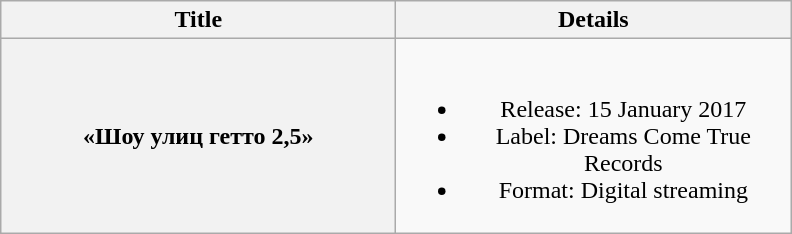<table class="wikitable plainrowheaders" style="text-align:center;">
<tr>
<th rowspan="1" scope="col" style="width:16em;">Title</th>
<th scope="col" style="width:16em;">Details</th>
</tr>
<tr>
<th>«Шоу улиц гетто 2,5»</th>
<td><br><ul><li>Release: 15 January 2017</li><li>Label: Dreams Come True Records</li><li>Format: Digital streaming</li></ul></td>
</tr>
</table>
